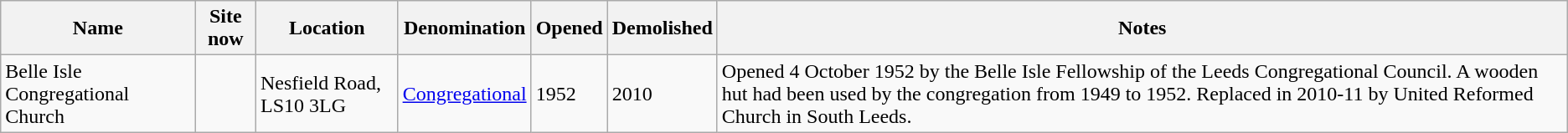<table class="wikitable sortable">
<tr>
<th>Name</th>
<th class="unsortable">Site now</th>
<th>Location</th>
<th>Denomination</th>
<th>Opened</th>
<th>Demolished</th>
<th class="unsortable">Notes</th>
</tr>
<tr>
<td>Belle Isle Congregational Church</td>
<td></td>
<td>Nesfield Road, LS10 3LG</td>
<td><a href='#'>Congregational</a></td>
<td>1952</td>
<td>2010</td>
<td>Opened 4 October 1952 by the Belle Isle Fellowship of the Leeds Congregational Council. A wooden hut had been used by the congregation from 1949 to 1952. Replaced in 2010-11 by United Reformed Church in South Leeds.</td>
</tr>
</table>
